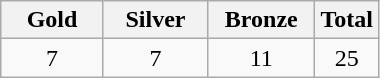<table class="wikitable" width=20%>
<tr>
<th width=30%> Gold</th>
<th width=30%> Silver</th>
<th width=30%> Bronze</th>
<th width=20%>Total</th>
</tr>
<tr align=center>
<td>7</td>
<td>7</td>
<td>11</td>
<td>25</td>
</tr>
</table>
